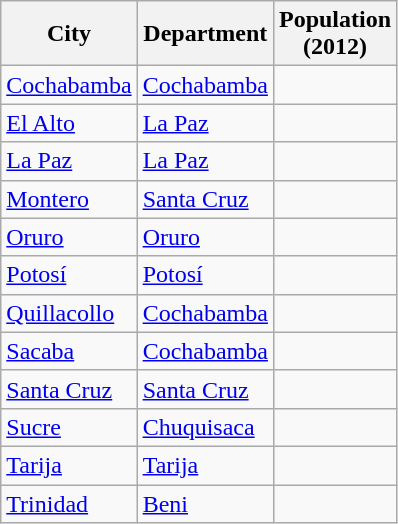<table class="wikitable sortable sticky-header col3right">
<tr>
<th>City</th>
<th>Department</th>
<th>Population<br>(2012)</th>
</tr>
<tr>
<td><a href='#'>Cochabamba</a></td>
<td><a href='#'>Cochabamba</a></td>
<td></td>
</tr>
<tr>
<td><a href='#'>El Alto</a></td>
<td><a href='#'>La Paz</a></td>
<td></td>
</tr>
<tr>
<td><a href='#'>La Paz</a></td>
<td><a href='#'>La Paz</a></td>
<td></td>
</tr>
<tr>
<td><a href='#'>Montero</a></td>
<td><a href='#'>Santa Cruz</a></td>
<td></td>
</tr>
<tr>
<td><a href='#'>Oruro</a></td>
<td><a href='#'>Oruro</a></td>
<td></td>
</tr>
<tr>
<td><a href='#'>Potosí</a></td>
<td><a href='#'>Potosí</a></td>
<td></td>
</tr>
<tr>
<td><a href='#'>Quillacollo</a></td>
<td><a href='#'>Cochabamba</a></td>
<td></td>
</tr>
<tr>
<td><a href='#'>Sacaba</a></td>
<td><a href='#'>Cochabamba</a></td>
<td></td>
</tr>
<tr>
<td><a href='#'>Santa Cruz</a></td>
<td><a href='#'>Santa Cruz</a></td>
<td></td>
</tr>
<tr>
<td><a href='#'>Sucre</a></td>
<td><a href='#'>Chuquisaca</a></td>
<td></td>
</tr>
<tr>
<td><a href='#'>Tarija</a></td>
<td><a href='#'>Tarija</a></td>
<td></td>
</tr>
<tr>
<td><a href='#'>Trinidad</a></td>
<td><a href='#'>Beni</a></td>
<td></td>
</tr>
</table>
